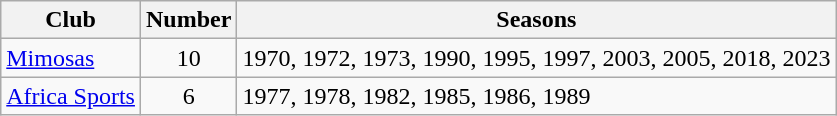<table class="wikitable sortable">
<tr>
<th>Club</th>
<th>Number</th>
<th>Seasons</th>
</tr>
<tr>
<td><a href='#'>Mimosas</a></td>
<td style="text-align:center">10</td>
<td>1970, 1972, 1973, 1990, 1995, 1997, 2003, 2005, 2018, 2023</td>
</tr>
<tr>
<td><a href='#'>Africa Sports</a></td>
<td style="text-align:center">6</td>
<td>1977, 1978, 1982, 1985, 1986, 1989</td>
</tr>
</table>
